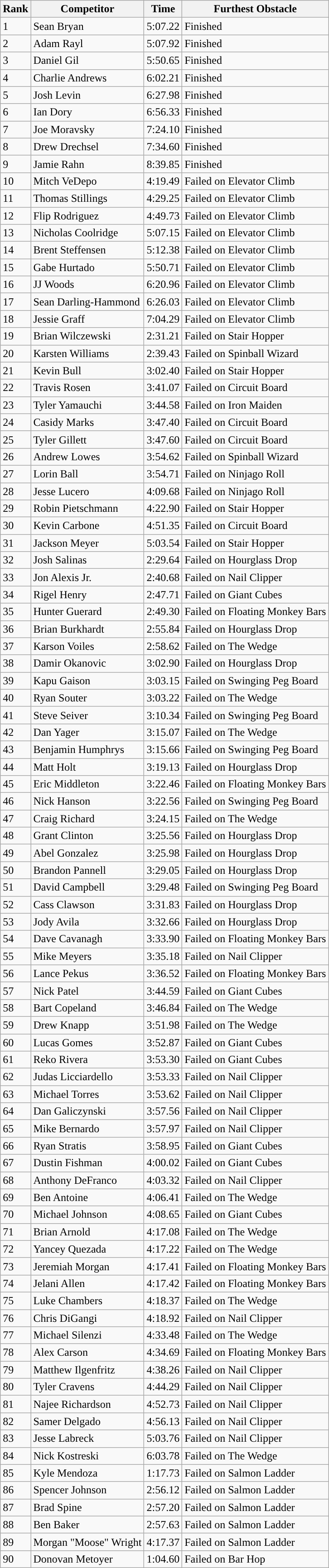<table class="wikitable sortable">
<tr>
<th>Rank</th>
<th>Competitor</th>
<th>Time</th>
<th>Furthest Obstacle</th>
</tr>
<tr>
<td>1</td>
<td>Sean Bryan</td>
<td>5:07.22</td>
<td>Finished</td>
</tr>
<tr>
<td>2</td>
<td>Adam Rayl</td>
<td>5:07.92</td>
<td>Finished</td>
</tr>
<tr>
<td>3</td>
<td>Daniel Gil</td>
<td>5:50.65</td>
<td>Finished</td>
</tr>
<tr>
<td>4</td>
<td>Charlie Andrews</td>
<td>6:02.21</td>
<td>Finished</td>
</tr>
<tr>
<td>5</td>
<td>Josh Levin</td>
<td>6:27.98</td>
<td>Finished</td>
</tr>
<tr>
<td>6</td>
<td>Ian Dory</td>
<td>6:56.33</td>
<td>Finished</td>
</tr>
<tr>
<td>7</td>
<td>Joe Moravsky</td>
<td>7:24.10</td>
<td>Finished</td>
</tr>
<tr>
<td>8</td>
<td>Drew Drechsel</td>
<td>7:34.60</td>
<td>Finished</td>
</tr>
<tr>
<td>9</td>
<td>Jamie Rahn</td>
<td>8:39.85</td>
<td>Finished</td>
</tr>
<tr>
<td>10</td>
<td>Mitch VeDepo</td>
<td>4:19.49</td>
<td>Failed on Elevator Climb</td>
</tr>
<tr>
<td>11</td>
<td>Thomas Stillings</td>
<td>4:29.25</td>
<td>Failed on Elevator Climb</td>
</tr>
<tr>
<td>12</td>
<td>Flip Rodriguez</td>
<td>4:49.73</td>
<td>Failed on Elevator Climb</td>
</tr>
<tr>
<td>13</td>
<td>Nicholas Coolridge</td>
<td>5:07.15</td>
<td>Failed on Elevator Climb</td>
</tr>
<tr>
<td>14</td>
<td>Brent Steffensen</td>
<td>5:12.38</td>
<td>Failed on Elevator Climb</td>
</tr>
<tr>
<td>15</td>
<td>Gabe Hurtado</td>
<td>5:50.71</td>
<td>Failed on Elevator Climb</td>
</tr>
<tr>
<td>16</td>
<td>JJ Woods</td>
<td>6:20.96</td>
<td>Failed on Elevator Climb</td>
</tr>
<tr>
<td>17</td>
<td>Sean Darling-Hammond</td>
<td>6:26.03</td>
<td>Failed on Elevator Climb</td>
</tr>
<tr>
<td>18</td>
<td>Jessie Graff</td>
<td>7:04.29</td>
<td>Failed on Elevator Climb</td>
</tr>
<tr>
<td>19</td>
<td>Brian Wilczewski</td>
<td>2:31.21</td>
<td>Failed on Stair Hopper</td>
</tr>
<tr>
<td>20</td>
<td>Karsten Williams</td>
<td>2:39.43</td>
<td>Failed on Spinball Wizard</td>
</tr>
<tr>
<td>21</td>
<td>Kevin Bull</td>
<td>3:02.40</td>
<td>Failed on Stair Hopper</td>
</tr>
<tr>
<td>22</td>
<td>Travis Rosen</td>
<td>3:41.07</td>
<td>Failed on Circuit Board</td>
</tr>
<tr>
<td>23</td>
<td>Tyler Yamauchi</td>
<td>3:44.58</td>
<td>Failed on Iron Maiden</td>
</tr>
<tr>
<td>24</td>
<td>Casidy Marks</td>
<td>3:47.40</td>
<td>Failed on Circuit Board</td>
</tr>
<tr>
<td>25</td>
<td>Tyler Gillett</td>
<td>3:47.60</td>
<td>Failed on Circuit Board</td>
</tr>
<tr>
<td>26</td>
<td>Andrew Lowes</td>
<td>3:54.62</td>
<td>Failed on Spinball Wizard</td>
</tr>
<tr>
<td>27</td>
<td>Lorin Ball</td>
<td>3:54.71</td>
<td>Failed on Ninjago Roll</td>
</tr>
<tr>
<td>28</td>
<td>Jesse Lucero</td>
<td>4:09.68</td>
<td>Failed on Ninjago Roll</td>
</tr>
<tr>
<td>29</td>
<td>Robin Pietschmann</td>
<td>4:22.90</td>
<td>Failed on Stair Hopper</td>
</tr>
<tr>
<td>30</td>
<td>Kevin Carbone</td>
<td>4:51.35</td>
<td>Failed on Circuit Board</td>
</tr>
<tr>
<td>31</td>
<td>Jackson Meyer</td>
<td>5:03.54</td>
<td>Failed on Stair Hopper</td>
</tr>
<tr>
<td>32</td>
<td>Josh Salinas</td>
<td>2:29.64</td>
<td>Failed on Hourglass Drop</td>
</tr>
<tr>
<td>33</td>
<td>Jon Alexis Jr.</td>
<td>2:40.68</td>
<td>Failed on Nail Clipper</td>
</tr>
<tr>
<td>34</td>
<td>Rigel Henry</td>
<td>2:47.71</td>
<td>Failed on Giant Cubes</td>
</tr>
<tr>
<td>35</td>
<td>Hunter Guerard</td>
<td>2:49.30</td>
<td>Failed on Floating Monkey Bars</td>
</tr>
<tr>
<td>36</td>
<td>Brian Burkhardt</td>
<td>2:55.84</td>
<td>Failed on Hourglass Drop</td>
</tr>
<tr>
<td>37</td>
<td>Karson Voiles</td>
<td>2:58.62</td>
<td>Failed on The Wedge</td>
</tr>
<tr>
<td>38</td>
<td>Damir Okanovic</td>
<td>3:02.90</td>
<td>Failed on Hourglass Drop</td>
</tr>
<tr>
<td>39</td>
<td>Kapu Gaison</td>
<td>3:03.15</td>
<td>Failed on Swinging Peg Board</td>
</tr>
<tr>
<td>40</td>
<td>Ryan Souter</td>
<td>3:03.22</td>
<td>Failed on The Wedge</td>
</tr>
<tr>
<td>41</td>
<td>Steve Seiver</td>
<td>3:10.34</td>
<td>Failed on Swinging Peg Board</td>
</tr>
<tr>
<td>42</td>
<td>Dan Yager</td>
<td>3:15.07</td>
<td>Failed on The Wedge</td>
</tr>
<tr>
<td>43</td>
<td>Benjamin Humphrys</td>
<td>3:15.66</td>
<td>Failed on Swinging Peg Board</td>
</tr>
<tr>
<td>44</td>
<td>Matt Holt</td>
<td>3:19.13</td>
<td>Failed on Hourglass Drop</td>
</tr>
<tr>
<td>45</td>
<td>Eric Middleton</td>
<td>3:22.46</td>
<td>Failed on Floating Monkey Bars</td>
</tr>
<tr>
<td>46</td>
<td>Nick Hanson</td>
<td>3:22.56</td>
<td>Failed on Swinging Peg Board</td>
</tr>
<tr>
<td>47</td>
<td>Craig Richard</td>
<td>3:24.15</td>
<td>Failed on The Wedge</td>
</tr>
<tr>
<td>48</td>
<td>Grant Clinton</td>
<td>3:25.56</td>
<td>Failed on Hourglass Drop</td>
</tr>
<tr>
<td>49</td>
<td>Abel Gonzalez</td>
<td>3:25.98</td>
<td>Failed on Hourglass Drop</td>
</tr>
<tr>
<td>50</td>
<td>Brandon Pannell</td>
<td>3:29.05</td>
<td>Failed on Hourglass Drop</td>
</tr>
<tr>
<td>51</td>
<td>David Campbell</td>
<td>3:29.48</td>
<td>Failed on Swinging Peg Board</td>
</tr>
<tr>
<td>52</td>
<td>Cass Clawson</td>
<td>3:31.83</td>
<td>Failed on Hourglass Drop</td>
</tr>
<tr>
<td>53</td>
<td>Jody Avila</td>
<td>3:32.66</td>
<td>Failed on Hourglass Drop</td>
</tr>
<tr>
<td>54</td>
<td>Dave Cavanagh</td>
<td>3:33.90</td>
<td>Failed on Floating Monkey Bars</td>
</tr>
<tr>
<td>55</td>
<td>Mike Meyers</td>
<td>3:35.18</td>
<td>Failed on Nail Clipper</td>
</tr>
<tr>
<td>56</td>
<td>Lance Pekus</td>
<td>3:36.52</td>
<td>Failed on Floating Monkey Bars</td>
</tr>
<tr>
<td>57</td>
<td>Nick Patel</td>
<td>3:44.59</td>
<td>Failed on Giant Cubes</td>
</tr>
<tr>
<td>58</td>
<td>Bart Copeland</td>
<td>3:46.84</td>
<td>Failed on The Wedge</td>
</tr>
<tr>
<td>59</td>
<td>Drew Knapp</td>
<td>3:51.98</td>
<td>Failed on The Wedge</td>
</tr>
<tr>
<td>60</td>
<td>Lucas Gomes</td>
<td>3:52.87</td>
<td>Failed on Giant Cubes</td>
</tr>
<tr>
<td>61</td>
<td>Reko Rivera</td>
<td>3:53.30</td>
<td>Failed on Giant Cubes</td>
</tr>
<tr>
<td>62</td>
<td>Judas Licciardello</td>
<td>3:53.33</td>
<td>Failed on Nail Clipper</td>
</tr>
<tr>
<td>63</td>
<td>Michael Torres</td>
<td>3:53.62</td>
<td>Failed on Nail Clipper</td>
</tr>
<tr>
<td>64</td>
<td>Dan Galiczynski</td>
<td>3:57.56</td>
<td>Failed on Nail Clipper</td>
</tr>
<tr>
<td>65</td>
<td>Mike Bernardo</td>
<td>3:57.97</td>
<td>Failed on Nail Clipper</td>
</tr>
<tr>
<td>66</td>
<td>Ryan Stratis</td>
<td>3:58.95</td>
<td>Failed on Giant Cubes</td>
</tr>
<tr>
<td>67</td>
<td>Dustin Fishman</td>
<td>4:00.02</td>
<td>Failed on Giant Cubes</td>
</tr>
<tr>
<td>68</td>
<td>Anthony DeFranco</td>
<td>4:03.32</td>
<td>Failed on Nail Clipper</td>
</tr>
<tr>
<td>69</td>
<td>Ben Antoine</td>
<td>4:06.41</td>
<td>Failed on The Wedge</td>
</tr>
<tr>
<td>70</td>
<td>Michael Johnson</td>
<td>4:08.65</td>
<td>Failed on Giant Cubes</td>
</tr>
<tr>
<td>71</td>
<td>Brian Arnold</td>
<td>4:17.08</td>
<td>Failed on The Wedge</td>
</tr>
<tr>
<td>72</td>
<td>Yancey Quezada</td>
<td>4:17.22</td>
<td>Failed on The Wedge</td>
</tr>
<tr>
<td>73</td>
<td>Jeremiah Morgan</td>
<td>4:17.41</td>
<td>Failed on Floating Monkey Bars</td>
</tr>
<tr>
<td>74</td>
<td>Jelani Allen</td>
<td>4:17.42</td>
<td>Failed on Floating Monkey Bars</td>
</tr>
<tr>
<td>75</td>
<td>Luke Chambers</td>
<td>4:18.37</td>
<td>Failed on The Wedge</td>
</tr>
<tr>
<td>76</td>
<td>Chris DiGangi</td>
<td>4:18.92</td>
<td>Failed on Nail Clipper</td>
</tr>
<tr>
<td>77</td>
<td>Michael Silenzi</td>
<td>4:33.48</td>
<td>Failed on The Wedge</td>
</tr>
<tr>
<td>78</td>
<td>Alex Carson</td>
<td>4:34.69</td>
<td>Failed on Floating Monkey Bars</td>
</tr>
<tr>
<td>79</td>
<td>Matthew Ilgenfritz</td>
<td>4:38.26</td>
<td>Failed on Nail Clipper</td>
</tr>
<tr>
<td>80</td>
<td>Tyler Cravens</td>
<td>4:44.29</td>
<td>Failed on Nail Clipper</td>
</tr>
<tr>
<td>81</td>
<td>Najee Richardson</td>
<td>4:52.73</td>
<td>Failed on Nail Clipper</td>
</tr>
<tr>
<td>82</td>
<td>Samer Delgado</td>
<td>4:56.13</td>
<td>Failed on Nail Clipper</td>
</tr>
<tr>
<td>83</td>
<td>Jesse Labreck</td>
<td>5:03.76</td>
<td>Failed on Nail Clipper</td>
</tr>
<tr>
<td>84</td>
<td>Nick Kostreski</td>
<td>6:03.78</td>
<td>Failed on The Wedge</td>
</tr>
<tr>
<td>85</td>
<td>Kyle Mendoza</td>
<td>1:17.73</td>
<td>Failed on Salmon Ladder</td>
</tr>
<tr>
<td>86</td>
<td>Spencer Johnson</td>
<td>2:56.12</td>
<td>Failed on Salmon Ladder</td>
</tr>
<tr>
<td>87</td>
<td>Brad Spine</td>
<td>2:57.20</td>
<td>Failed on Salmon Ladder</td>
</tr>
<tr>
<td>88</td>
<td>Ben Baker</td>
<td>2:57.63</td>
<td>Failed on Salmon Ladder</td>
</tr>
<tr>
<td>89</td>
<td>Morgan "Moose" Wright</td>
<td>4:17.37</td>
<td>Failed on Salmon Ladder</td>
</tr>
<tr>
<td>90</td>
<td>Donovan Metoyer</td>
<td>1:04.60</td>
<td>Failed on Bar Hop</td>
</tr>
</table>
